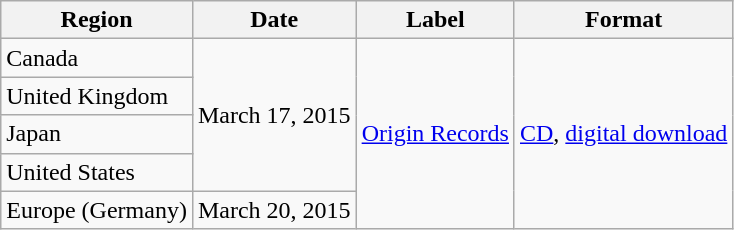<table class="wikitable">
<tr>
<th>Region</th>
<th>Date</th>
<th>Label</th>
<th>Format</th>
</tr>
<tr>
<td>Canada</td>
<td rowspan="4">March 17, 2015</td>
<td rowspan="5"><a href='#'>Origin Records</a></td>
<td rowspan="5"><a href='#'>CD</a>, <a href='#'>digital download</a></td>
</tr>
<tr>
<td>United Kingdom</td>
</tr>
<tr>
<td>Japan</td>
</tr>
<tr>
<td>United States</td>
</tr>
<tr>
<td>Europe (Germany)</td>
<td>March 20, 2015</td>
</tr>
</table>
